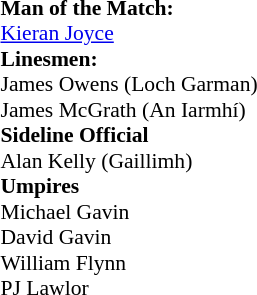<table width=100% style="font-size: 90%">
<tr>
<td><br><strong>Man of the Match:</strong>
<br> <a href='#'>Kieran Joyce</a><br><strong>Linesmen:</strong>
<br> James Owens (Loch Garman)
<br> James McGrath (An Iarmhí)<br><strong>Sideline Official</strong>
<br> Alan Kelly (Gaillimh)<br><strong>Umpires</strong>
<br> Michael Gavin
<br> David Gavin
<br> William Flynn
<br> PJ Lawlor</td>
</tr>
</table>
